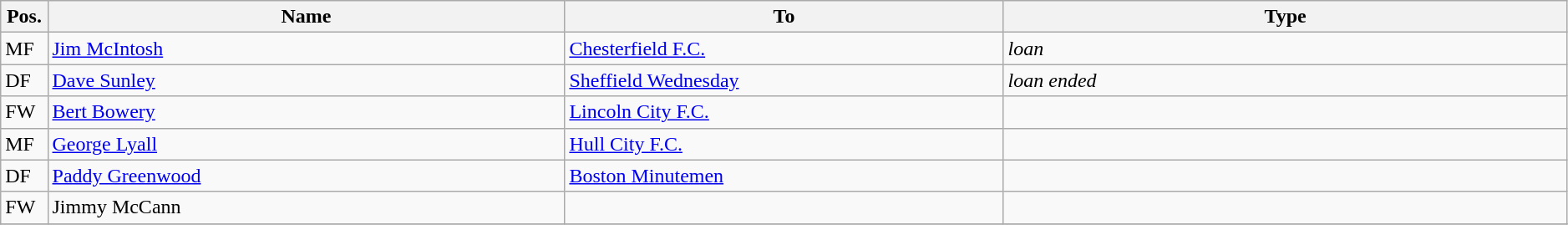<table class="wikitable" style="font-size:100%;width:99%;">
<tr>
<th width=3%>Pos.</th>
<th width=33%>Name</th>
<th width=28%>To</th>
<th width=36%>Type</th>
</tr>
<tr>
<td>MF</td>
<td><a href='#'>Jim McIntosh</a></td>
<td><a href='#'>Chesterfield F.C.</a></td>
<td><em>loan</em></td>
</tr>
<tr>
<td>DF</td>
<td><a href='#'>Dave Sunley</a></td>
<td><a href='#'>Sheffield Wednesday</a></td>
<td><em>loan ended</em></td>
</tr>
<tr>
<td>FW</td>
<td><a href='#'>Bert Bowery</a></td>
<td><a href='#'>Lincoln City F.C.</a></td>
<td></td>
</tr>
<tr>
<td>MF</td>
<td><a href='#'>George Lyall</a></td>
<td><a href='#'>Hull City F.C.</a></td>
<td></td>
</tr>
<tr>
<td>DF</td>
<td><a href='#'>Paddy Greenwood</a></td>
<td><a href='#'>Boston Minutemen</a></td>
<td></td>
</tr>
<tr>
<td>FW</td>
<td>Jimmy McCann</td>
<td></td>
<td></td>
</tr>
<tr>
</tr>
</table>
